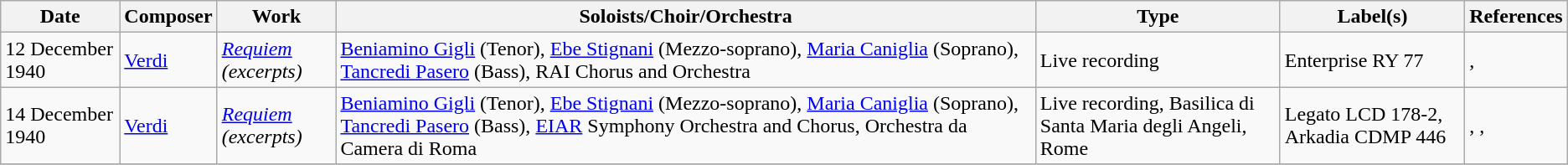<table class="wikitable">
<tr>
<th>Date</th>
<th>Composer</th>
<th>Work</th>
<th>Soloists/Choir/Orchestra</th>
<th>Type</th>
<th>Label(s)</th>
<th>References</th>
</tr>
<tr>
<td>12 December 1940</td>
<td><a href='#'>Verdi</a></td>
<td><em><a href='#'>Requiem</a> (excerpts)</em></td>
<td><a href='#'>Beniamino Gigli</a> (Tenor), <a href='#'>Ebe Stignani</a> (Mezzo-soprano), <a href='#'>Maria Caniglia</a> (Soprano), <a href='#'>Tancredi Pasero</a> (Bass), RAI Chorus and Orchestra</td>
<td>Live recording</td>
<td>Enterprise RY 77</td>
<td>, </td>
</tr>
<tr>
<td>14 December 1940</td>
<td><a href='#'>Verdi</a></td>
<td><em><a href='#'>Requiem</a> (excerpts)</em></td>
<td><a href='#'>Beniamino Gigli</a> (Tenor), <a href='#'>Ebe Stignani</a> (Mezzo-soprano), <a href='#'>Maria Caniglia</a> (Soprano), <a href='#'>Tancredi Pasero</a> (Bass), <a href='#'>EIAR</a> Symphony Orchestra and Chorus, Orchestra da Camera di Roma</td>
<td>Live recording, Basilica di Santa Maria degli Angeli, Rome</td>
<td>Legato LCD 178-2, Arkadia CDMP 446</td>
<td>, , </td>
</tr>
<tr>
</tr>
</table>
